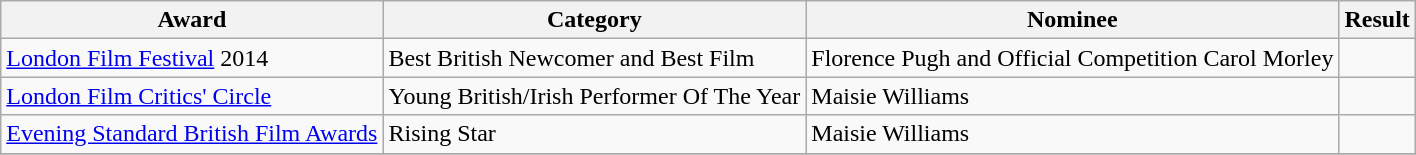<table class="wikitable sortable">
<tr>
<th>Award</th>
<th>Category</th>
<th>Nominee</th>
<th>Result</th>
</tr>
<tr>
<td><a href='#'>London Film Festival</a> 2014</td>
<td>Best British Newcomer and Best Film</td>
<td>Florence Pugh and Official Competition Carol Morley</td>
<td></td>
</tr>
<tr>
<td><a href='#'>London Film Critics' Circle</a></td>
<td>Young British/Irish Performer Of The Year</td>
<td>Maisie Williams</td>
<td></td>
</tr>
<tr>
<td><a href='#'>Evening Standard British Film Awards</a></td>
<td>Rising Star</td>
<td>Maisie Williams</td>
<td></td>
</tr>
<tr>
</tr>
</table>
